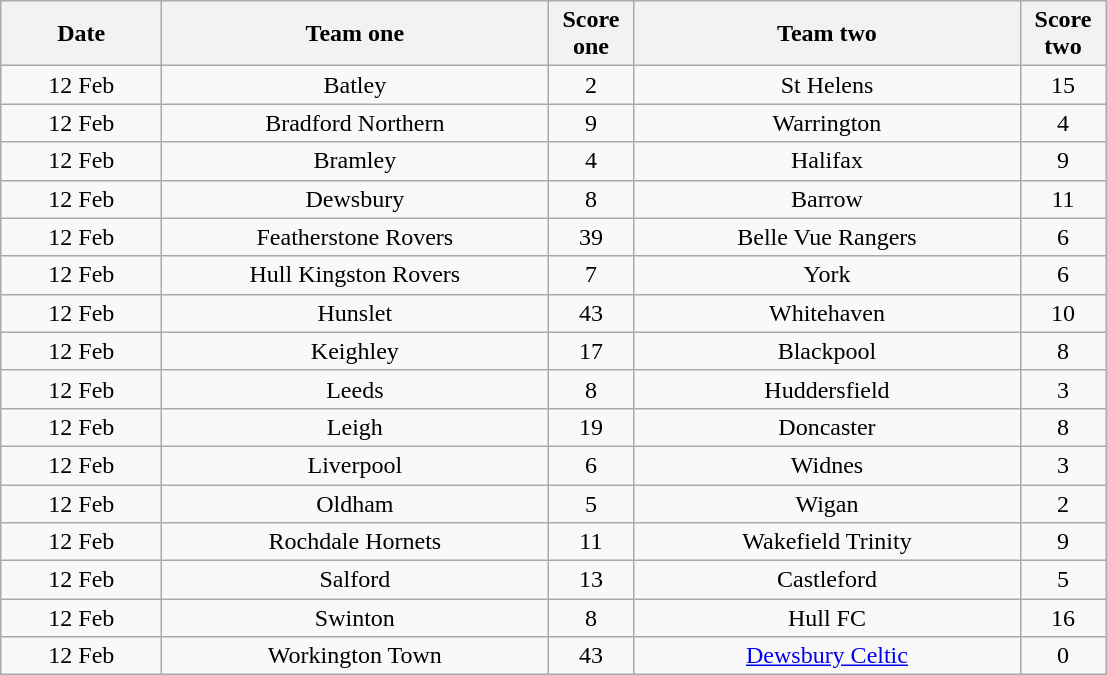<table class="wikitable" style="text-align: center">
<tr>
<th width=100>Date</th>
<th width=250>Team one</th>
<th width=50>Score one</th>
<th width=250>Team two</th>
<th width=50>Score two</th>
</tr>
<tr>
<td>12 Feb</td>
<td>Batley</td>
<td>2</td>
<td>St Helens</td>
<td>15</td>
</tr>
<tr>
<td>12 Feb</td>
<td>Bradford Northern</td>
<td>9</td>
<td>Warrington</td>
<td>4</td>
</tr>
<tr>
<td>12 Feb</td>
<td>Bramley</td>
<td>4</td>
<td>Halifax</td>
<td>9</td>
</tr>
<tr>
<td>12 Feb</td>
<td>Dewsbury</td>
<td>8</td>
<td>Barrow</td>
<td>11</td>
</tr>
<tr>
<td>12 Feb</td>
<td>Featherstone Rovers</td>
<td>39</td>
<td>Belle Vue Rangers</td>
<td>6</td>
</tr>
<tr>
<td>12 Feb</td>
<td>Hull Kingston Rovers</td>
<td>7</td>
<td>York</td>
<td>6</td>
</tr>
<tr>
<td>12 Feb</td>
<td>Hunslet</td>
<td>43</td>
<td>Whitehaven</td>
<td>10</td>
</tr>
<tr>
<td>12 Feb</td>
<td>Keighley</td>
<td>17</td>
<td>Blackpool</td>
<td>8</td>
</tr>
<tr>
<td>12 Feb</td>
<td>Leeds</td>
<td>8</td>
<td>Huddersfield</td>
<td>3</td>
</tr>
<tr>
<td>12 Feb</td>
<td>Leigh</td>
<td>19</td>
<td>Doncaster</td>
<td>8</td>
</tr>
<tr>
<td>12 Feb</td>
<td>Liverpool</td>
<td>6</td>
<td>Widnes</td>
<td>3</td>
</tr>
<tr>
<td>12 Feb</td>
<td>Oldham</td>
<td>5</td>
<td>Wigan</td>
<td>2</td>
</tr>
<tr>
<td>12 Feb</td>
<td>Rochdale Hornets</td>
<td>11</td>
<td>Wakefield Trinity</td>
<td>9</td>
</tr>
<tr>
<td>12 Feb</td>
<td>Salford</td>
<td>13</td>
<td>Castleford</td>
<td>5</td>
</tr>
<tr>
<td>12 Feb</td>
<td>Swinton</td>
<td>8</td>
<td>Hull FC</td>
<td>16</td>
</tr>
<tr>
<td>12 Feb</td>
<td>Workington Town</td>
<td>43</td>
<td><a href='#'>Dewsbury Celtic</a></td>
<td>0</td>
</tr>
</table>
